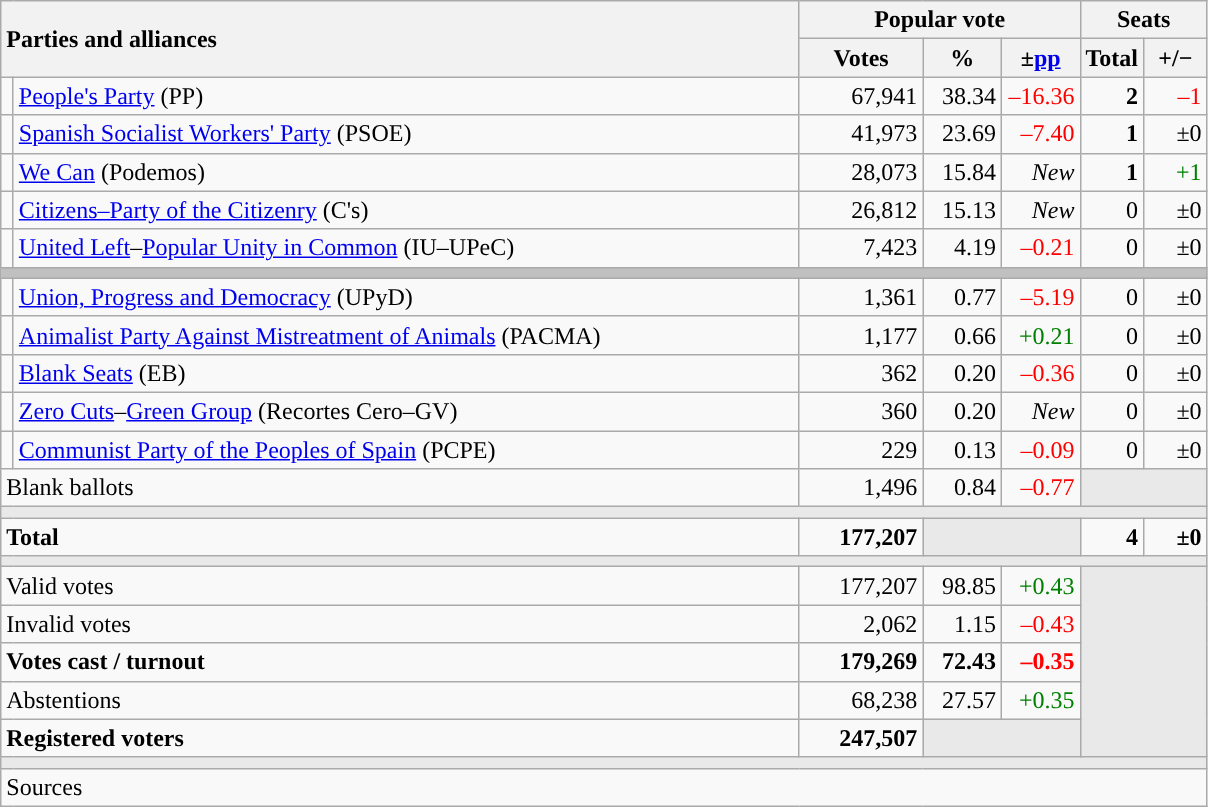<table class="wikitable" style="text-align:right;">
<tr>
<th style="text-align:left;" rowspan="2" colspan="2" width="525">Parties and alliances</th>
<th colspan="3">Popular vote</th>
<th colspan="2">Seats</th>
</tr>
<tr>
<th width="75">Votes</th>
<th width="45">%</th>
<th width="45">±<a href='#'>pp</a></th>
<th width="35">Total</th>
<th width="35">+/−</th>
</tr>
<tr>
<td width="1" style="color:inherit;background:"></td>
<td align="left"><a href='#'>People's Party</a> (PP)</td>
<td>67,941</td>
<td>38.34</td>
<td style="color:red;">–16.36</td>
<td><strong>2</strong></td>
<td style="color:red;">–1</td>
</tr>
<tr>
<td style="color:inherit;background:"></td>
<td align="left"><a href='#'>Spanish Socialist Workers' Party</a> (PSOE)</td>
<td>41,973</td>
<td>23.69</td>
<td style="color:red;">–7.40</td>
<td><strong>1</strong></td>
<td>±0</td>
</tr>
<tr>
<td style="color:inherit;background:"></td>
<td align="left"><a href='#'>We Can</a> (Podemos)</td>
<td>28,073</td>
<td>15.84</td>
<td><em>New</em></td>
<td><strong>1</strong></td>
<td style="color:green;">+1</td>
</tr>
<tr>
<td style="color:inherit;background:"></td>
<td align="left"><a href='#'>Citizens–Party of the Citizenry</a> (C's)</td>
<td>26,812</td>
<td>15.13</td>
<td><em>New</em></td>
<td>0</td>
<td>±0</td>
</tr>
<tr>
<td style="color:inherit;background:"></td>
<td align="left"><a href='#'>United Left</a>–<a href='#'>Popular Unity in Common</a> (IU–UPeC)</td>
<td>7,423</td>
<td>4.19</td>
<td style="color:red;">–0.21</td>
<td>0</td>
<td>±0</td>
</tr>
<tr>
<td colspan="7" bgcolor="#C0C0C0"></td>
</tr>
<tr>
<td style="color:inherit;background:"></td>
<td align="left"><a href='#'>Union, Progress and Democracy</a> (UPyD)</td>
<td>1,361</td>
<td>0.77</td>
<td style="color:red;">–5.19</td>
<td>0</td>
<td>±0</td>
</tr>
<tr>
<td style="color:inherit;background:"></td>
<td align="left"><a href='#'>Animalist Party Against Mistreatment of Animals</a> (PACMA)</td>
<td>1,177</td>
<td>0.66</td>
<td style="color:green;">+0.21</td>
<td>0</td>
<td>±0</td>
</tr>
<tr>
<td style="color:inherit;background:"></td>
<td align="left"><a href='#'>Blank Seats</a> (EB)</td>
<td>362</td>
<td>0.20</td>
<td style="color:red;">–0.36</td>
<td>0</td>
<td>±0</td>
</tr>
<tr>
<td style="color:inherit;background:"></td>
<td align="left"><a href='#'>Zero Cuts</a>–<a href='#'>Green Group</a> (Recortes Cero–GV)</td>
<td>360</td>
<td>0.20</td>
<td><em>New</em></td>
<td>0</td>
<td>±0</td>
</tr>
<tr>
<td style="color:inherit;background:"></td>
<td align="left"><a href='#'>Communist Party of the Peoples of Spain</a> (PCPE)</td>
<td>229</td>
<td>0.13</td>
<td style="color:red;">–0.09</td>
<td>0</td>
<td>±0</td>
</tr>
<tr>
<td align="left" colspan="2">Blank ballots</td>
<td>1,496</td>
<td>0.84</td>
<td style="color:red;">–0.77</td>
<td bgcolor="#E9E9E9" colspan="2"></td>
</tr>
<tr>
<td colspan="7" bgcolor="#E9E9E9"></td>
</tr>
<tr style="font-weight:bold;">
<td align="left" colspan="2">Total</td>
<td>177,207</td>
<td bgcolor="#E9E9E9" colspan="2"></td>
<td>4</td>
<td>±0</td>
</tr>
<tr>
<td colspan="7" bgcolor="#E9E9E9"></td>
</tr>
<tr>
<td align="left" colspan="2">Valid votes</td>
<td>177,207</td>
<td>98.85</td>
<td style="color:green;">+0.43</td>
<td bgcolor="#E9E9E9" colspan="2" rowspan="5"></td>
</tr>
<tr>
<td align="left" colspan="2">Invalid votes</td>
<td>2,062</td>
<td>1.15</td>
<td style="color:red;">–0.43</td>
</tr>
<tr style="font-weight:bold;">
<td align="left" colspan="2">Votes cast / turnout</td>
<td>179,269</td>
<td>72.43</td>
<td style="color:red;">–0.35</td>
</tr>
<tr>
<td align="left" colspan="2">Abstentions</td>
<td>68,238</td>
<td>27.57</td>
<td style="color:green;">+0.35</td>
</tr>
<tr style="font-weight:bold;">
<td align="left" colspan="2">Registered voters</td>
<td>247,507</td>
<td bgcolor="#E9E9E9" colspan="2"></td>
</tr>
<tr>
<td colspan="7" bgcolor="#E9E9E9"></td>
</tr>
<tr>
<td align="left" colspan="7">Sources</td>
</tr>
</table>
